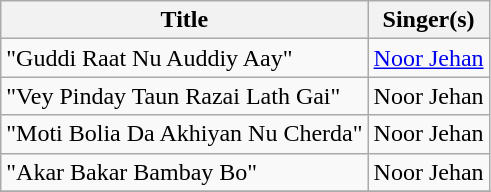<table class="wikitable">
<tr>
<th>Title</th>
<th>Singer(s)</th>
</tr>
<tr>
<td>"Guddi Raat Nu Auddiy Aay"</td>
<td><a href='#'>Noor Jehan</a></td>
</tr>
<tr>
<td>"Vey Pinday Taun Razai Lath Gai"</td>
<td>Noor Jehan</td>
</tr>
<tr>
<td>"Moti Bolia Da Akhiyan Nu Cherda"</td>
<td>Noor Jehan</td>
</tr>
<tr>
<td>"Akar Bakar Bambay Bo"</td>
<td>Noor Jehan</td>
</tr>
<tr>
</tr>
</table>
